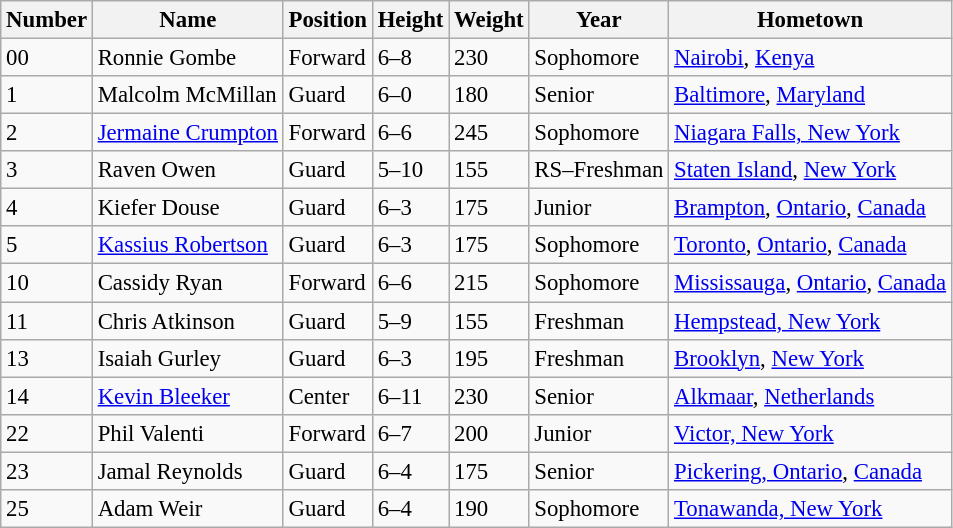<table class="wikitable sortable" style="font-size: 95%;">
<tr>
<th>Number</th>
<th>Name</th>
<th>Position</th>
<th>Height</th>
<th>Weight</th>
<th>Year</th>
<th>Hometown</th>
</tr>
<tr>
<td>00</td>
<td>Ronnie Gombe</td>
<td>Forward</td>
<td>6–8</td>
<td>230</td>
<td>Sophomore</td>
<td><a href='#'>Nairobi</a>, <a href='#'>Kenya</a></td>
</tr>
<tr>
<td>1</td>
<td>Malcolm McMillan</td>
<td>Guard</td>
<td>6–0</td>
<td>180</td>
<td>Senior</td>
<td><a href='#'>Baltimore</a>, <a href='#'>Maryland</a></td>
</tr>
<tr>
<td>2</td>
<td><a href='#'>Jermaine Crumpton</a></td>
<td>Forward</td>
<td>6–6</td>
<td>245</td>
<td>Sophomore</td>
<td><a href='#'>Niagara Falls, New York</a></td>
</tr>
<tr>
<td>3</td>
<td>Raven Owen</td>
<td>Guard</td>
<td>5–10</td>
<td>155</td>
<td>RS–Freshman</td>
<td><a href='#'>Staten Island</a>, <a href='#'>New York</a></td>
</tr>
<tr>
<td>4</td>
<td>Kiefer Douse</td>
<td>Guard</td>
<td>6–3</td>
<td>175</td>
<td>Junior</td>
<td><a href='#'>Brampton</a>, <a href='#'>Ontario</a>, <a href='#'>Canada</a></td>
</tr>
<tr>
<td>5</td>
<td><a href='#'>Kassius Robertson</a></td>
<td>Guard</td>
<td>6–3</td>
<td>175</td>
<td>Sophomore</td>
<td><a href='#'>Toronto</a>, <a href='#'>Ontario</a>, <a href='#'>Canada</a></td>
</tr>
<tr>
<td>10</td>
<td>Cassidy Ryan</td>
<td>Forward</td>
<td>6–6</td>
<td>215</td>
<td>Sophomore</td>
<td><a href='#'>Mississauga</a>, <a href='#'>Ontario</a>, <a href='#'>Canada</a></td>
</tr>
<tr>
<td>11</td>
<td>Chris Atkinson</td>
<td>Guard</td>
<td>5–9</td>
<td>155</td>
<td>Freshman</td>
<td><a href='#'>Hempstead, New York</a></td>
</tr>
<tr>
<td>13</td>
<td>Isaiah Gurley</td>
<td>Guard</td>
<td>6–3</td>
<td>195</td>
<td>Freshman</td>
<td><a href='#'>Brooklyn</a>, <a href='#'>New York</a></td>
</tr>
<tr>
<td>14</td>
<td><a href='#'>Kevin Bleeker</a></td>
<td>Center</td>
<td>6–11</td>
<td>230</td>
<td>Senior</td>
<td><a href='#'>Alkmaar</a>, <a href='#'>Netherlands</a></td>
</tr>
<tr>
<td>22</td>
<td>Phil Valenti</td>
<td>Forward</td>
<td>6–7</td>
<td>200</td>
<td>Junior</td>
<td><a href='#'>Victor, New York</a></td>
</tr>
<tr>
<td>23</td>
<td>Jamal Reynolds</td>
<td>Guard</td>
<td>6–4</td>
<td>175</td>
<td>Senior</td>
<td><a href='#'>Pickering, Ontario</a>, <a href='#'>Canada</a></td>
</tr>
<tr>
<td>25</td>
<td>Adam Weir</td>
<td>Guard</td>
<td>6–4</td>
<td>190</td>
<td>Sophomore</td>
<td><a href='#'>Tonawanda, New York</a></td>
</tr>
</table>
